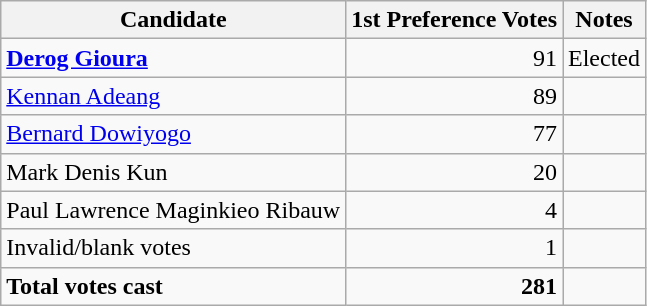<table class=wikitable style=text-align:left>
<tr>
<th>Candidate</th>
<th>1st Preference Votes</th>
<th>Notes</th>
</tr>
<tr>
<td><strong><a href='#'>Derog Gioura</a></strong></td>
<td align=right>91</td>
<td>Elected</td>
</tr>
<tr>
<td><a href='#'>Kennan Adeang</a></td>
<td align=right>89</td>
<td></td>
</tr>
<tr>
<td><a href='#'>Bernard Dowiyogo</a></td>
<td align=right>77</td>
<td></td>
</tr>
<tr>
<td>Mark Denis Kun</td>
<td align=right>20</td>
<td></td>
</tr>
<tr>
<td>Paul Lawrence Maginkieo Ribauw</td>
<td align=right>4</td>
<td></td>
</tr>
<tr>
<td>Invalid/blank votes</td>
<td align=right>1</td>
<td></td>
</tr>
<tr>
<td><strong>Total votes cast</strong></td>
<td align=right><strong>281</strong></td>
</tr>
</table>
